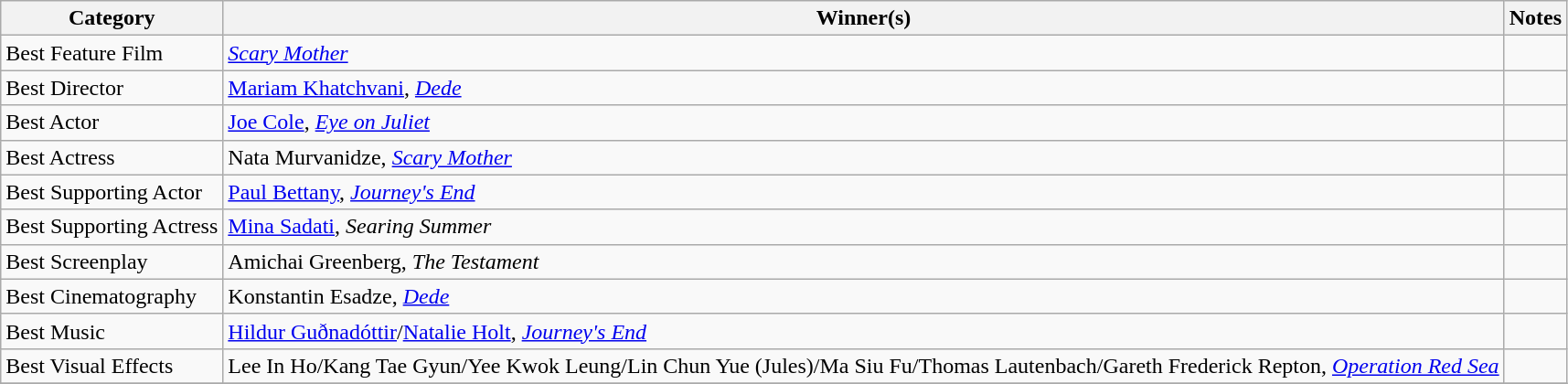<table class="wikitable">
<tr>
<th>Category</th>
<th>Winner(s)</th>
<th>Notes</th>
</tr>
<tr>
<td>Best Feature Film</td>
<td><em><a href='#'>Scary Mother</a></em></td>
<td></td>
</tr>
<tr>
<td>Best Director</td>
<td><a href='#'>Mariam Khatchvani</a>, <em><a href='#'>Dede</a></em></td>
<td></td>
</tr>
<tr>
<td>Best Actor</td>
<td><a href='#'>Joe Cole</a>, <em><a href='#'>Eye on Juliet</a></em></td>
<td></td>
</tr>
<tr>
<td>Best Actress</td>
<td>Nata Murvanidze, <em><a href='#'>Scary Mother</a></em></td>
<td></td>
</tr>
<tr>
<td>Best Supporting Actor</td>
<td><a href='#'>Paul Bettany</a>, <em><a href='#'>Journey's End</a></em></td>
<td></td>
</tr>
<tr>
<td>Best Supporting Actress</td>
<td><a href='#'>Mina Sadati</a>, <em>Searing Summer</em></td>
<td></td>
</tr>
<tr>
<td>Best Screenplay</td>
<td>Amichai Greenberg, <em>The Testament</em></td>
<td></td>
</tr>
<tr>
<td>Best Cinematography</td>
<td>Konstantin Esadze, <em><a href='#'>Dede</a></em></td>
<td></td>
</tr>
<tr>
<td>Best Music</td>
<td><a href='#'>Hildur Guðnadóttir</a>/<a href='#'>Natalie Holt</a>, <em><a href='#'>Journey's End</a></em></td>
<td></td>
</tr>
<tr>
<td>Best Visual Effects</td>
<td>Lee In Ho/Kang Tae Gyun/Yee Kwok Leung/Lin Chun Yue (Jules)/Ma Siu Fu/Thomas Lautenbach/Gareth Frederick Repton, <em><a href='#'>Operation Red Sea</a></em></td>
<td></td>
</tr>
<tr>
</tr>
</table>
